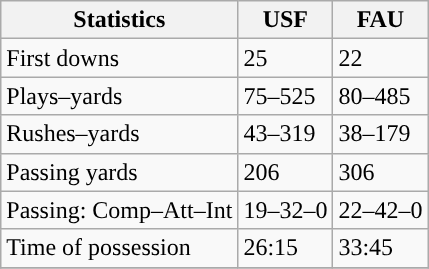<table class="wikitable" style="float: left;">
<tr>
<th>Statistics</th>
<th>USF</th>
<th>FAU</th>
</tr>
<tr>
<td>First downs</td>
<td>25</td>
<td>22</td>
</tr>
<tr>
<td>Plays–yards</td>
<td>75–525</td>
<td>80–485</td>
</tr>
<tr>
<td>Rushes–yards</td>
<td>43–319</td>
<td>38–179</td>
</tr>
<tr>
<td>Passing yards</td>
<td>206</td>
<td>306</td>
</tr>
<tr>
<td>Passing: Comp–Att–Int</td>
<td>19–32–0</td>
<td>22–42–0</td>
</tr>
<tr>
<td>Time of possession</td>
<td>26:15</td>
<td>33:45</td>
</tr>
<tr>
</tr>
</table>
